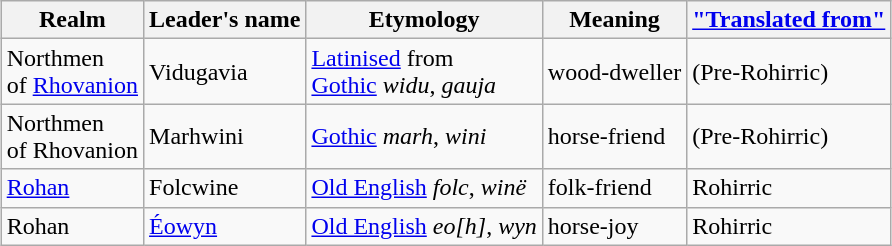<table class="wikitable" style="margin: 1em auto;">
<tr>
<th>Realm</th>
<th>Leader's name</th>
<th>Etymology</th>
<th>Meaning</th>
<th><a href='#'>"Translated from"</a></th>
</tr>
<tr>
<td>Northmen<br>of <a href='#'>Rhovanion</a></td>
<td>Vidugavia</td>
<td><a href='#'>Latinised</a> from<br><a href='#'>Gothic</a> <em>widu</em>, <em>gauja</em></td>
<td>wood-dweller</td>
<td>(Pre-Rohirric)</td>
</tr>
<tr>
<td>Northmen<br>of Rhovanion</td>
<td>Marhwini</td>
<td><a href='#'>Gothic</a> <em>marh</em>, <em>wini</em></td>
<td>horse-friend</td>
<td>(Pre-Rohirric)</td>
</tr>
<tr>
<td><a href='#'>Rohan</a></td>
<td>Folcwine</td>
<td><a href='#'>Old English</a> <em>folc</em>, <em>winë</em></td>
<td>folk-friend</td>
<td>Rohirric</td>
</tr>
<tr>
<td>Rohan</td>
<td><a href='#'>Éowyn</a></td>
<td><a href='#'>Old English</a> <em>eo[h]</em>, <em>wyn</em></td>
<td>horse-joy</td>
<td>Rohirric</td>
</tr>
</table>
